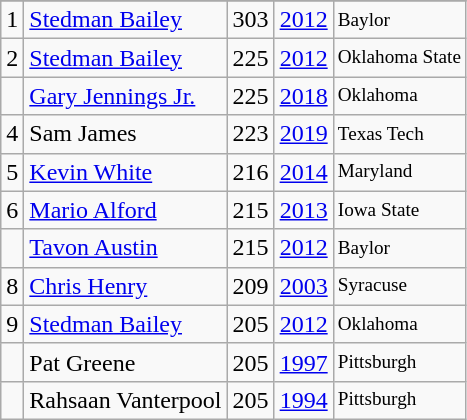<table class="wikitable">
<tr>
</tr>
<tr>
<td>1</td>
<td><a href='#'>Stedman Bailey</a></td>
<td>303</td>
<td><a href='#'>2012</a></td>
<td style="font-size:80%;">Baylor</td>
</tr>
<tr>
<td>2</td>
<td><a href='#'>Stedman Bailey</a></td>
<td>225</td>
<td><a href='#'>2012</a></td>
<td style="font-size:80%;">Oklahoma State</td>
</tr>
<tr>
<td></td>
<td><a href='#'>Gary Jennings Jr.</a></td>
<td>225</td>
<td><a href='#'>2018</a></td>
<td style="font-size:80%;">Oklahoma</td>
</tr>
<tr>
<td>4</td>
<td>Sam James</td>
<td>223</td>
<td><a href='#'>2019</a></td>
<td style="font-size:80%;">Texas Tech</td>
</tr>
<tr>
<td>5</td>
<td><a href='#'>Kevin White</a></td>
<td>216</td>
<td><a href='#'>2014</a></td>
<td style="font-size:80%;">Maryland</td>
</tr>
<tr>
<td>6</td>
<td><a href='#'>Mario Alford</a></td>
<td>215</td>
<td><a href='#'>2013</a></td>
<td style="font-size:80%;">Iowa State</td>
</tr>
<tr>
<td></td>
<td><a href='#'>Tavon Austin</a></td>
<td>215</td>
<td><a href='#'>2012</a></td>
<td style="font-size:80%;">Baylor</td>
</tr>
<tr>
<td>8</td>
<td><a href='#'>Chris Henry</a></td>
<td>209</td>
<td><a href='#'>2003</a></td>
<td style="font-size:80%;">Syracuse</td>
</tr>
<tr>
<td>9</td>
<td><a href='#'>Stedman Bailey</a></td>
<td>205</td>
<td><a href='#'>2012</a></td>
<td style="font-size:80%;">Oklahoma</td>
</tr>
<tr>
<td></td>
<td>Pat Greene</td>
<td>205</td>
<td><a href='#'>1997</a></td>
<td style="font-size:80%;">Pittsburgh</td>
</tr>
<tr>
<td></td>
<td>Rahsaan Vanterpool</td>
<td>205</td>
<td><a href='#'>1994</a></td>
<td style="font-size:80%;">Pittsburgh</td>
</tr>
</table>
